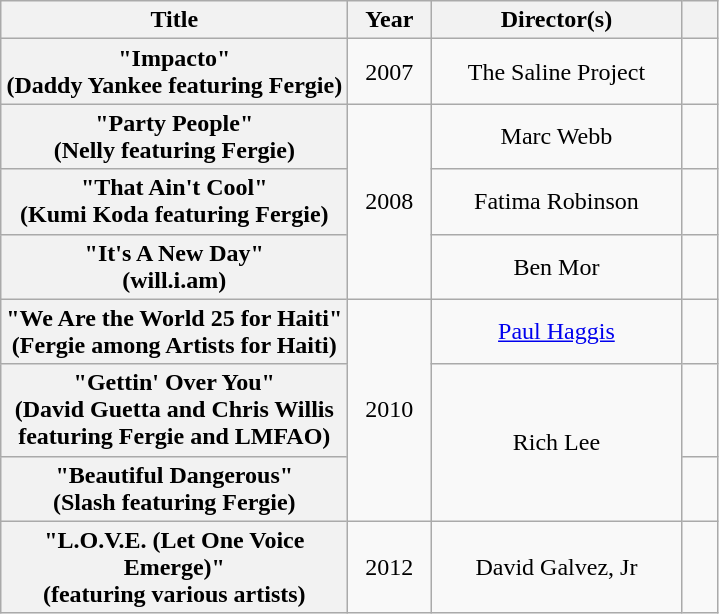<table class="wikitable plainrowheaders" style="text-align:center;">
<tr>
<th scope="col" style="width:14em;">Title</th>
<th scope="col" style="width:3em;">Year</th>
<th scope="col" style="width:10em;">Director(s)</th>
<th scope="col" style="width:1em;"></th>
</tr>
<tr>
<th scope="row">"Impacto" <br><span>(Daddy Yankee featuring Fergie)</span></th>
<td>2007</td>
<td align="center">The Saline Project</td>
<td></td>
</tr>
<tr>
<th scope="row">"Party People"<br><span>(Nelly featuring Fergie)</span></th>
<td rowspan="3">2008</td>
<td align="center">Marc Webb</td>
<td></td>
</tr>
<tr>
<th scope="row">"That Ain't Cool"<br><span>(Kumi Koda featuring Fergie)</span></th>
<td align="center">Fatima Robinson</td>
<td></td>
</tr>
<tr>
<th scope="row">"It's A New Day"<br><span>(will.i.am)</span></th>
<td align="center">Ben Mor</td>
<td></td>
</tr>
<tr>
<th scope="row">"We Are the World 25 for Haiti"<br><span>(Fergie among Artists for Haiti)</span></th>
<td rowspan="3">2010</td>
<td align="center"><a href='#'>Paul Haggis</a></td>
<td></td>
</tr>
<tr>
<th scope="row">"Gettin' Over You"<br><span>(David Guetta and Chris Willis featuring Fergie and LMFAO)</span></th>
<td align="center" rowspan="2">Rich Lee</td>
<td></td>
</tr>
<tr>
<th scope="row">"Beautiful Dangerous" <br><span>(Slash featuring Fergie)</span></th>
<td></td>
</tr>
<tr>
<th scope="row">"L.O.V.E. (Let One Voice Emerge)" <br><span>(featuring various artists)</span></th>
<td>2012</td>
<td>David Galvez, Jr</td>
<td></td>
</tr>
</table>
